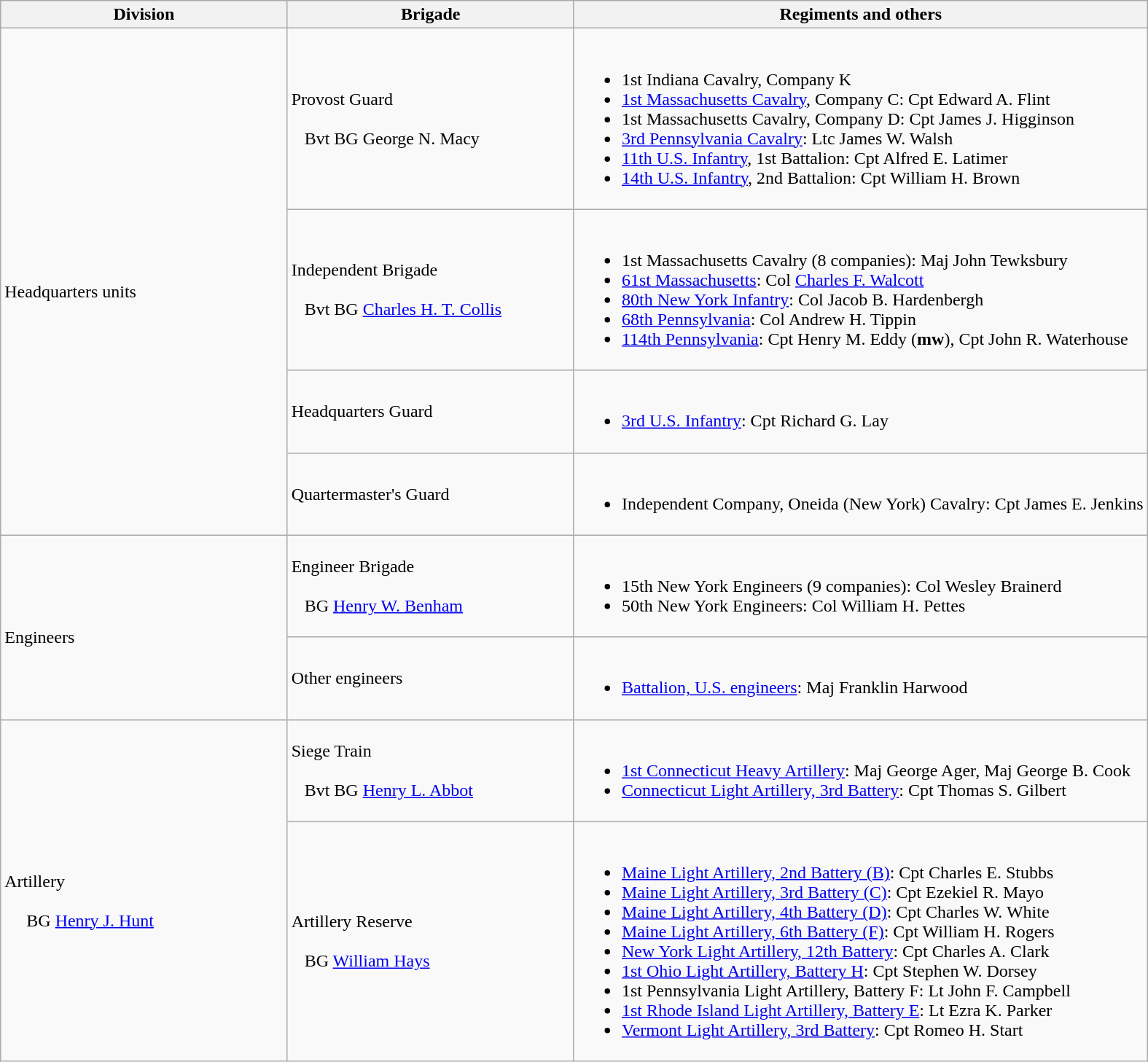<table class="wikitable">
<tr>
<th style="width:25%;">Division</th>
<th style="width:25%;">Brigade</th>
<th>Regiments and others</th>
</tr>
<tr>
<td rowspan=4><br>Headquarters units</td>
<td>Provost Guard<br><br>  
Bvt BG George N. Macy</td>
<td><br><ul><li>1st Indiana Cavalry, Company K</li><li><a href='#'>1st Massachusetts Cavalry</a>, Company C: Cpt Edward A. Flint</li><li>1st Massachusetts Cavalry, Company D: Cpt James J. Higginson</li><li><a href='#'>3rd Pennsylvania Cavalry</a>: Ltc James W. Walsh</li><li><a href='#'>11th U.S. Infantry</a>, 1st Battalion: Cpt Alfred E. Latimer</li><li><a href='#'>14th U.S. Infantry</a>, 2nd Battalion: Cpt William H. Brown</li></ul></td>
</tr>
<tr>
<td>Independent Brigade<br><br>  
Bvt BG <a href='#'>Charles H. T. Collis</a></td>
<td><br><ul><li>1st Massachusetts Cavalry (8 companies): Maj John Tewksbury</li><li><a href='#'>61st Massachusetts</a>: Col <a href='#'>Charles F. Walcott</a></li><li><a href='#'>80th New York Infantry</a>: Col Jacob B. Hardenbergh</li><li><a href='#'>68th Pennsylvania</a>: Col Andrew H. Tippin</li><li><a href='#'>114th Pennsylvania</a>: Cpt Henry M. Eddy (<strong>mw</strong>), Cpt John R. Waterhouse</li></ul></td>
</tr>
<tr>
<td>Headquarters Guard</td>
<td><br><ul><li><a href='#'>3rd U.S. Infantry</a>: Cpt Richard G. Lay</li></ul></td>
</tr>
<tr>
<td>Quartermaster's Guard</td>
<td><br><ul><li>Independent Company, Oneida (New York) Cavalry: Cpt James E. Jenkins</li></ul></td>
</tr>
<tr>
<td rowspan=2><br>Engineers</td>
<td>Engineer Brigade<br><br>  
BG <a href='#'>Henry W. Benham</a></td>
<td><br><ul><li>15th New York Engineers (9 companies): Col Wesley Brainerd</li><li>50th New York Engineers: Col William H. Pettes</li></ul></td>
</tr>
<tr>
<td>Other engineers</td>
<td><br><ul><li><a href='#'>Battalion, U.S. engineers</a>: Maj Franklin Harwood</li></ul></td>
</tr>
<tr>
<td rowspan=2><br>Artillery<br><br>    
BG <a href='#'>Henry J. Hunt</a></td>
<td>Siege Train<br><br>  
Bvt BG <a href='#'>Henry L. Abbot</a></td>
<td><br><ul><li><a href='#'>1st Connecticut Heavy Artillery</a>: Maj George Ager, Maj George B. Cook</li><li><a href='#'>Connecticut Light Artillery, 3rd Battery</a>: Cpt Thomas S. Gilbert</li></ul></td>
</tr>
<tr>
<td>Artillery Reserve<br><br>  
BG <a href='#'>William Hays</a></td>
<td><br><ul><li><a href='#'>Maine Light Artillery, 2nd Battery (B)</a>: Cpt Charles E. Stubbs</li><li><a href='#'>Maine Light Artillery, 3rd Battery (C)</a>: Cpt Ezekiel R. Mayo</li><li><a href='#'>Maine Light Artillery, 4th Battery (D)</a>: Cpt Charles W. White</li><li><a href='#'>Maine Light Artillery, 6th Battery (F)</a>: Cpt William H. Rogers</li><li><a href='#'>New York Light Artillery, 12th Battery</a>: Cpt Charles A. Clark</li><li><a href='#'>1st Ohio Light Artillery, Battery H</a>: Cpt Stephen W. Dorsey</li><li>1st Pennsylvania Light Artillery, Battery F: Lt John F. Campbell</li><li><a href='#'>1st Rhode Island Light Artillery, Battery E</a>: Lt Ezra K. Parker</li><li><a href='#'>Vermont Light Artillery, 3rd Battery</a>: Cpt Romeo H. Start</li></ul></td>
</tr>
</table>
